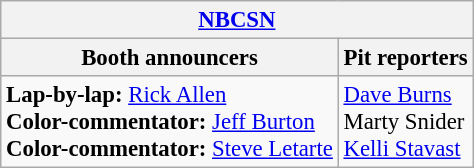<table class="wikitable" style="font-size: 95%;">
<tr>
<th colspan="2"><a href='#'>NBCSN</a></th>
</tr>
<tr>
<th>Booth announcers</th>
<th>Pit reporters</th>
</tr>
<tr>
<td><strong>Lap-by-lap:</strong> <a href='#'>Rick Allen</a><br><strong>Color-commentator:</strong> <a href='#'>Jeff Burton</a><br><strong>Color-commentator:</strong> <a href='#'>Steve Letarte</a></td>
<td><a href='#'>Dave Burns</a><br>Marty Snider<br><a href='#'>Kelli Stavast</a></td>
</tr>
</table>
